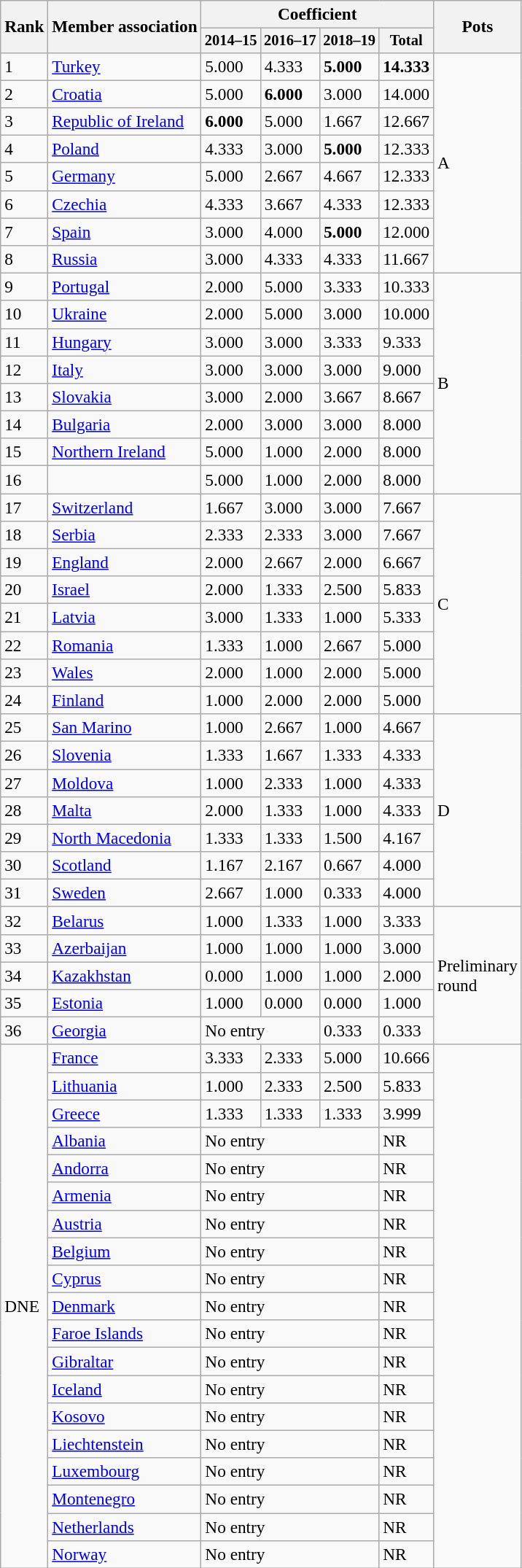<table class="wikitable sortable" style="font-size: 97%">
<tr>
<th rowspan="2">Rank</th>
<th rowspan="2">Member association</th>
<th colspan="4">Coefficient</th>
<th rowspan="2">Pots</th>
</tr>
<tr style="font-size: 88%;">
<th>2014–15</th>
<th>2016–17</th>
<th>2018–19</th>
<th>Total</th>
</tr>
<tr>
<td>1</td>
<td> <a href='#'>Turkey</a></td>
<td>5.000</td>
<td>4.333</td>
<td><strong>5.000</strong></td>
<td><strong>14.333</strong></td>
<td rowspan="8">A</td>
</tr>
<tr>
<td>2</td>
<td> <a href='#'>Croatia</a></td>
<td>5.000</td>
<td><strong>6.000</strong></td>
<td>3.000</td>
<td>14.000</td>
</tr>
<tr>
<td>3</td>
<td> <a href='#'>Republic of Ireland</a></td>
<td><strong>6.000</strong></td>
<td>5.000</td>
<td>1.667</td>
<td>12.667</td>
</tr>
<tr>
<td>4</td>
<td> <a href='#'>Poland</a></td>
<td>4.333</td>
<td>3.000</td>
<td><strong>5.000</strong></td>
<td>12.333</td>
</tr>
<tr>
<td>5</td>
<td> <a href='#'>Germany</a></td>
<td>5.000</td>
<td>2.667</td>
<td>4.667</td>
<td>12.333</td>
</tr>
<tr>
<td>6</td>
<td> <a href='#'>Czechia</a></td>
<td>4.333</td>
<td>3.667</td>
<td>4.333</td>
<td>12.333</td>
</tr>
<tr>
<td>7</td>
<td> <a href='#'>Spain</a></td>
<td>3.000</td>
<td>4.000</td>
<td><strong>5.000</strong></td>
<td>12.000</td>
</tr>
<tr>
<td>8</td>
<td> <a href='#'>Russia</a></td>
<td>3.000</td>
<td>4.333</td>
<td>4.333</td>
<td>11.667</td>
</tr>
<tr>
<td>9</td>
<td> <a href='#'>Portugal</a></td>
<td>2.000</td>
<td>5.000</td>
<td>3.333</td>
<td>10.333</td>
<td rowspan="8">B</td>
</tr>
<tr>
<td>10</td>
<td> <a href='#'>Ukraine</a></td>
<td>2.000</td>
<td>5.000</td>
<td>3.000</td>
<td>10.000</td>
</tr>
<tr>
<td>11</td>
<td> <a href='#'>Hungary</a></td>
<td>3.000</td>
<td>3.000</td>
<td>3.333</td>
<td>9.333</td>
</tr>
<tr>
<td>12</td>
<td> <a href='#'>Italy</a></td>
<td>3.000</td>
<td>3.000</td>
<td>3.000</td>
<td>9.000</td>
</tr>
<tr>
<td>13</td>
<td> <a href='#'>Slovakia</a></td>
<td>3.000</td>
<td>2.000</td>
<td>3.667</td>
<td>8.667</td>
</tr>
<tr>
<td>14</td>
<td> <a href='#'>Bulgaria</a></td>
<td>2.000</td>
<td>3.000</td>
<td>3.000</td>
<td>8.000</td>
</tr>
<tr>
<td>15</td>
<td> <a href='#'>Northern Ireland</a></td>
<td>5.000</td>
<td>1.000</td>
<td>2.000</td>
<td>8.000</td>
</tr>
<tr>
<td>16</td>
<td></td>
<td>5.000</td>
<td>1.000</td>
<td>2.000</td>
<td>8.000</td>
</tr>
<tr>
<td>17</td>
<td> <a href='#'>Switzerland</a></td>
<td>1.667</td>
<td>3.000</td>
<td>3.000</td>
<td>7.667</td>
<td rowspan="8">C</td>
</tr>
<tr>
<td>18</td>
<td> <a href='#'>Serbia</a></td>
<td>2.333</td>
<td>2.333</td>
<td>3.000</td>
<td>7.667</td>
</tr>
<tr>
<td>19</td>
<td> <a href='#'>England</a></td>
<td>2.000</td>
<td>2.667</td>
<td>2.000</td>
<td>6.667</td>
</tr>
<tr>
<td>20</td>
<td> <a href='#'>Israel</a></td>
<td>2.000</td>
<td>1.333</td>
<td>2.500</td>
<td>5.833</td>
</tr>
<tr>
<td>21</td>
<td> <a href='#'>Latvia</a></td>
<td>3.000</td>
<td>1.333</td>
<td>1.000</td>
<td>5.333</td>
</tr>
<tr>
<td>22</td>
<td> <a href='#'>Romania</a></td>
<td>1.333</td>
<td>1.000</td>
<td>2.667</td>
<td>5.000</td>
</tr>
<tr>
<td>23</td>
<td> <a href='#'>Wales</a></td>
<td>2.000</td>
<td>1.000</td>
<td>2.000</td>
<td>5.000</td>
</tr>
<tr>
<td>24</td>
<td> <a href='#'>Finland</a></td>
<td>1.000</td>
<td>2.000</td>
<td>2.000</td>
<td>5.000</td>
</tr>
<tr>
<td>25</td>
<td> <a href='#'>San Marino</a></td>
<td>1.000</td>
<td>2.667</td>
<td>1.000</td>
<td>4.667</td>
<td rowspan="7">D</td>
</tr>
<tr>
<td>26</td>
<td> <a href='#'>Slovenia</a></td>
<td>1.333</td>
<td>1.667</td>
<td>1.333</td>
<td>4.333</td>
</tr>
<tr>
<td>27</td>
<td> <a href='#'>Moldova</a></td>
<td>1.000</td>
<td>2.333</td>
<td>1.000</td>
<td>4.333</td>
</tr>
<tr>
<td>28</td>
<td> <a href='#'>Malta</a></td>
<td>2.000</td>
<td>1.333</td>
<td>1.000</td>
<td>4.333</td>
</tr>
<tr>
<td>29</td>
<td> <a href='#'>North Macedonia</a></td>
<td>1.333</td>
<td>1.333</td>
<td>1.500</td>
<td>4.167</td>
</tr>
<tr>
<td>30</td>
<td> <a href='#'>Scotland</a></td>
<td>1.167</td>
<td>2.167</td>
<td>0.667</td>
<td>4.000</td>
</tr>
<tr>
<td>31</td>
<td> <a href='#'>Sweden</a></td>
<td>2.667</td>
<td>1.000</td>
<td>0.333</td>
<td>4.000</td>
</tr>
<tr>
<td>32</td>
<td> <a href='#'>Belarus</a></td>
<td>1.000</td>
<td>1.333</td>
<td>1.000</td>
<td>3.333</td>
<td rowspan="5">Preliminary<br>round</td>
</tr>
<tr>
<td>33</td>
<td> <a href='#'>Azerbaijan</a></td>
<td>1.000</td>
<td>1.000</td>
<td>1.000</td>
<td>3.000</td>
</tr>
<tr>
<td>34</td>
<td> <a href='#'>Kazakhstan</a></td>
<td>0.000</td>
<td>1.000</td>
<td>1.000</td>
<td>2.000</td>
</tr>
<tr>
<td>35</td>
<td> <a href='#'>Estonia</a></td>
<td>1.000</td>
<td>0.000</td>
<td>0.000</td>
<td>1.000</td>
</tr>
<tr>
<td>36</td>
<td> <a href='#'>Georgia</a></td>
<td colspan="2">No entry</td>
<td>0.333</td>
<td>0.333</td>
</tr>
<tr>
<td rowspan="19">DNE</td>
<td> <a href='#'>France</a></td>
<td>3.333</td>
<td>2.333</td>
<td>5.000</td>
<td>10.666</td>
<td rowspan="19"></td>
</tr>
<tr>
<td> <a href='#'>Lithuania</a></td>
<td>1.000</td>
<td>2.333</td>
<td>2.500</td>
<td>5.833</td>
</tr>
<tr>
<td> <a href='#'>Greece</a></td>
<td>1.333</td>
<td>1.333</td>
<td>1.333</td>
<td>3.999</td>
</tr>
<tr>
<td> <a href='#'>Albania</a></td>
<td colspan="3">No entry</td>
<td>NR</td>
</tr>
<tr>
<td> <a href='#'>Andorra</a></td>
<td colspan="3">No entry</td>
<td>NR</td>
</tr>
<tr>
<td> <a href='#'>Armenia</a></td>
<td colspan="3">No entry</td>
<td>NR</td>
</tr>
<tr>
<td> <a href='#'>Austria</a></td>
<td colspan="3">No entry</td>
<td>NR</td>
</tr>
<tr>
<td> <a href='#'>Belgium</a></td>
<td colspan="3">No entry</td>
<td>NR</td>
</tr>
<tr>
<td> <a href='#'>Cyprus</a></td>
<td colspan="3">No entry</td>
<td>NR</td>
</tr>
<tr>
<td> <a href='#'>Denmark</a></td>
<td colspan="3">No entry</td>
<td>NR</td>
</tr>
<tr>
<td> <a href='#'>Faroe Islands</a></td>
<td colspan="3">No entry</td>
<td>NR</td>
</tr>
<tr>
<td> <a href='#'>Gibraltar</a></td>
<td colspan="3">No entry</td>
<td>NR</td>
</tr>
<tr>
<td> <a href='#'>Iceland</a></td>
<td colspan="3">No entry</td>
<td>NR</td>
</tr>
<tr>
<td> <a href='#'>Kosovo</a></td>
<td colspan="3">No entry</td>
<td>NR</td>
</tr>
<tr>
<td> <a href='#'>Liechtenstein</a></td>
<td colspan="3">No entry</td>
<td>NR</td>
</tr>
<tr>
<td> <a href='#'>Luxembourg</a></td>
<td colspan="3">No entry</td>
<td>NR</td>
</tr>
<tr>
<td> <a href='#'>Montenegro</a></td>
<td colspan="3">No entry</td>
<td>NR</td>
</tr>
<tr>
<td> <a href='#'>Netherlands</a></td>
<td colspan="3">No entry</td>
<td>NR</td>
</tr>
<tr>
<td> <a href='#'>Norway</a></td>
<td colspan="3">No entry</td>
<td>NR</td>
</tr>
</table>
